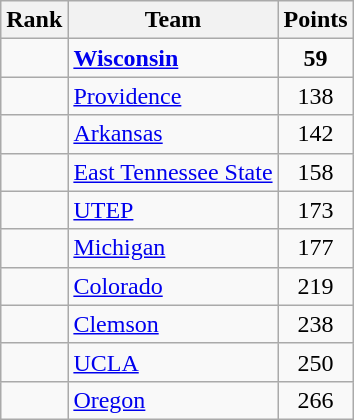<table class="wikitable sortable" style="text-align:center">
<tr>
<th>Rank</th>
<th>Team</th>
<th>Points</th>
</tr>
<tr>
<td></td>
<td align=left><strong><a href='#'>Wisconsin</a></strong></td>
<td><strong>59</strong></td>
</tr>
<tr>
<td></td>
<td align=left><a href='#'>Providence</a></td>
<td>138</td>
</tr>
<tr>
<td></td>
<td align=left><a href='#'>Arkansas</a></td>
<td>142</td>
</tr>
<tr>
<td></td>
<td align=left><a href='#'>East Tennessee State</a></td>
<td>158</td>
</tr>
<tr>
<td></td>
<td align=left><a href='#'>UTEP</a></td>
<td>173</td>
</tr>
<tr>
<td></td>
<td align=left><a href='#'>Michigan</a></td>
<td>177</td>
</tr>
<tr>
<td></td>
<td align=left><a href='#'>Colorado</a></td>
<td>219</td>
</tr>
<tr>
<td></td>
<td align=left><a href='#'>Clemson</a></td>
<td>238</td>
</tr>
<tr>
<td></td>
<td align=left><a href='#'>UCLA</a></td>
<td>250</td>
</tr>
<tr>
<td></td>
<td align=left><a href='#'>Oregon</a></td>
<td>266</td>
</tr>
</table>
